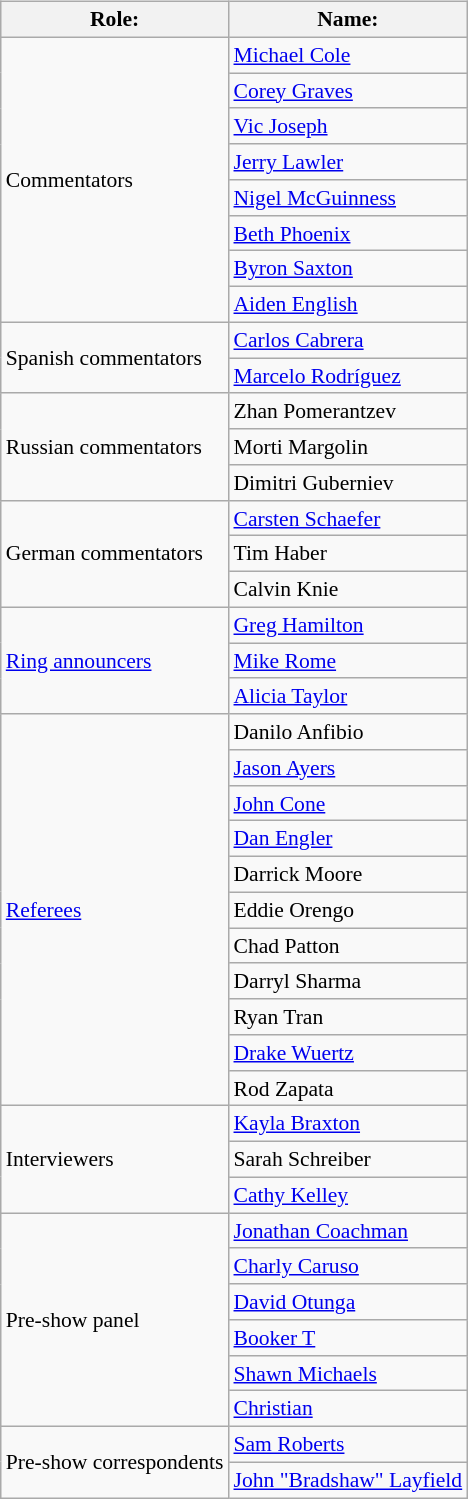<table class=wikitable style="font-size:90%; margin: 0.5em 0 0.5em 1em; float: right; clear: right;">
<tr>
<th>Role:</th>
<th>Name:</th>
</tr>
<tr>
<td rowspan=8>Commentators</td>
<td><a href='#'>Michael Cole</a> </td>
</tr>
<tr>
<td><a href='#'>Corey Graves</a> </td>
</tr>
<tr>
<td><a href='#'>Vic Joseph</a> </td>
</tr>
<tr>
<td><a href='#'>Jerry Lawler</a> </td>
</tr>
<tr>
<td><a href='#'>Nigel McGuinness</a> </td>
</tr>
<tr>
<td><a href='#'>Beth Phoenix</a> </td>
</tr>
<tr>
<td><a href='#'>Byron Saxton</a> </td>
</tr>
<tr>
<td><a href='#'>Aiden English</a> </td>
</tr>
<tr>
<td rowspan=2>Spanish commentators</td>
<td><a href='#'>Carlos Cabrera</a></td>
</tr>
<tr>
<td><a href='#'>Marcelo Rodríguez</a></td>
</tr>
<tr>
<td rowspan=3>Russian commentators</td>
<td>Zhan Pomerantzev</td>
</tr>
<tr>
<td>Morti Margolin</td>
</tr>
<tr>
<td>Dimitri Guberniev</td>
</tr>
<tr>
<td rowspan=3>German commentators</td>
<td><a href='#'>Carsten Schaefer</a></td>
</tr>
<tr>
<td>Tim Haber</td>
</tr>
<tr>
<td>Calvin Knie</td>
</tr>
<tr>
<td rowspan=3><a href='#'>Ring announcers</a></td>
<td><a href='#'>Greg Hamilton</a> </td>
</tr>
<tr>
<td><a href='#'>Mike Rome</a> </td>
</tr>
<tr>
<td><a href='#'>Alicia Taylor</a> </td>
</tr>
<tr>
<td rowspan=11><a href='#'>Referees</a></td>
<td>Danilo Anfibio</td>
</tr>
<tr>
<td><a href='#'>Jason Ayers</a></td>
</tr>
<tr>
<td><a href='#'>John Cone</a></td>
</tr>
<tr>
<td><a href='#'>Dan Engler</a></td>
</tr>
<tr>
<td>Darrick Moore</td>
</tr>
<tr>
<td>Eddie Orengo</td>
</tr>
<tr>
<td>Chad Patton</td>
</tr>
<tr>
<td>Darryl Sharma</td>
</tr>
<tr>
<td>Ryan Tran</td>
</tr>
<tr>
<td><a href='#'>Drake Wuertz</a></td>
</tr>
<tr>
<td>Rod Zapata</td>
</tr>
<tr>
<td rowspan=3>Interviewers</td>
<td><a href='#'>Kayla Braxton</a></td>
</tr>
<tr>
<td>Sarah Schreiber</td>
</tr>
<tr>
<td><a href='#'>Cathy Kelley</a></td>
</tr>
<tr>
<td rowspan=6>Pre-show panel</td>
<td><a href='#'>Jonathan Coachman</a></td>
</tr>
<tr>
<td><a href='#'>Charly Caruso</a></td>
</tr>
<tr>
<td><a href='#'>David Otunga</a></td>
</tr>
<tr>
<td><a href='#'>Booker T</a></td>
</tr>
<tr>
<td><a href='#'>Shawn Michaels</a></td>
</tr>
<tr>
<td><a href='#'>Christian</a></td>
</tr>
<tr>
<td rowspan=2>Pre-show correspondents</td>
<td><a href='#'>Sam Roberts</a></td>
</tr>
<tr>
<td><a href='#'>John "Bradshaw" Layfield</a></td>
</tr>
</table>
